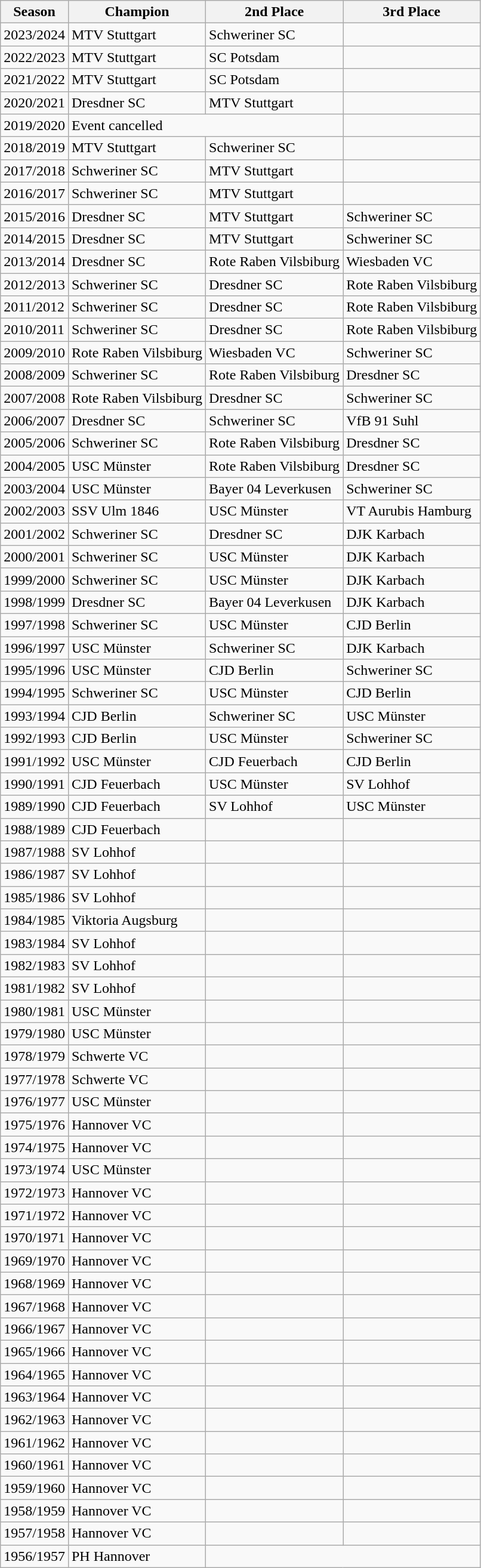<table class="wikitable">
<tr>
<th>Season</th>
<th>Champion</th>
<th>2nd Place</th>
<th>3rd Place</th>
</tr>
<tr>
<td>2023/2024</td>
<td>MTV Stuttgart</td>
<td>Schweriner SC</td>
<td></td>
</tr>
<tr>
<td>2022/2023</td>
<td>MTV Stuttgart</td>
<td>SC Potsdam</td>
<td></td>
</tr>
<tr>
<td>2021/2022</td>
<td>MTV Stuttgart</td>
<td>SC Potsdam</td>
<td></td>
</tr>
<tr>
<td>2020/2021</td>
<td>Dresdner SC</td>
<td>MTV Stuttgart</td>
<td></td>
</tr>
<tr>
<td>2019/2020</td>
<td colspan="2">Event cancelled</td>
<td></td>
</tr>
<tr>
<td>2018/2019</td>
<td>MTV Stuttgart</td>
<td>Schweriner SC</td>
<td></td>
</tr>
<tr>
<td>2017/2018</td>
<td>Schweriner SC</td>
<td>MTV Stuttgart</td>
<td></td>
</tr>
<tr>
<td>2016/2017</td>
<td>Schweriner SC</td>
<td>MTV Stuttgart</td>
<td></td>
</tr>
<tr>
<td>2015/2016</td>
<td>Dresdner SC</td>
<td>MTV Stuttgart</td>
<td>Schweriner SC</td>
</tr>
<tr>
<td>2014/2015</td>
<td>Dresdner SC</td>
<td>MTV Stuttgart</td>
<td>Schweriner SC</td>
</tr>
<tr>
<td>2013/2014</td>
<td>Dresdner SC</td>
<td>Rote Raben Vilsbiburg</td>
<td>Wiesbaden VC</td>
</tr>
<tr>
<td>2012/2013</td>
<td>Schweriner SC</td>
<td>Dresdner SC</td>
<td>Rote Raben Vilsbiburg</td>
</tr>
<tr>
<td>2011/2012</td>
<td>Schweriner SC</td>
<td>Dresdner SC</td>
<td>Rote Raben Vilsbiburg</td>
</tr>
<tr>
<td>2010/2011</td>
<td>Schweriner SC</td>
<td>Dresdner SC</td>
<td>Rote Raben Vilsbiburg</td>
</tr>
<tr>
<td>2009/2010</td>
<td>Rote Raben Vilsbiburg</td>
<td>Wiesbaden VC</td>
<td>Schweriner SC</td>
</tr>
<tr>
<td>2008/2009</td>
<td>Schweriner SC</td>
<td>Rote Raben Vilsbiburg</td>
<td>Dresdner SC</td>
</tr>
<tr>
<td>2007/2008</td>
<td>Rote Raben Vilsbiburg</td>
<td>Dresdner SC</td>
<td>Schweriner SC</td>
</tr>
<tr>
<td>2006/2007</td>
<td>Dresdner SC</td>
<td>Schweriner SC</td>
<td>VfB 91 Suhl</td>
</tr>
<tr>
<td>2005/2006</td>
<td>Schweriner SC</td>
<td>Rote Raben Vilsbiburg</td>
<td>Dresdner SC</td>
</tr>
<tr>
<td>2004/2005</td>
<td>USC Münster</td>
<td>Rote Raben Vilsbiburg</td>
<td>Dresdner SC</td>
</tr>
<tr>
<td>2003/2004</td>
<td>USC Münster</td>
<td>Bayer 04 Leverkusen</td>
<td>Schweriner SC</td>
</tr>
<tr>
<td>2002/2003</td>
<td>SSV Ulm 1846</td>
<td>USC Münster</td>
<td>VT Aurubis Hamburg</td>
</tr>
<tr>
<td>2001/2002</td>
<td>Schweriner SC</td>
<td>Dresdner SC</td>
<td>DJK Karbach</td>
</tr>
<tr>
<td>2000/2001</td>
<td>Schweriner SC</td>
<td>USC Münster</td>
<td>DJK Karbach</td>
</tr>
<tr>
<td>1999/2000</td>
<td>Schweriner SC</td>
<td>USC Münster</td>
<td>DJK Karbach</td>
</tr>
<tr>
<td>1998/1999</td>
<td>Dresdner SC</td>
<td>Bayer 04 Leverkusen</td>
<td>DJK Karbach</td>
</tr>
<tr>
<td>1997/1998</td>
<td>Schweriner SC</td>
<td>USC Münster</td>
<td>CJD Berlin</td>
</tr>
<tr>
<td>1996/1997</td>
<td>USC Münster</td>
<td>Schweriner SC</td>
<td>DJK Karbach</td>
</tr>
<tr>
<td>1995/1996</td>
<td>USC Münster</td>
<td>CJD Berlin</td>
<td>Schweriner SC</td>
</tr>
<tr>
<td>1994/1995</td>
<td>Schweriner SC</td>
<td>USC Münster</td>
<td>CJD Berlin</td>
</tr>
<tr>
<td>1993/1994</td>
<td>CJD Berlin</td>
<td>Schweriner SC</td>
<td>USC Münster</td>
</tr>
<tr>
<td>1992/1993</td>
<td>CJD Berlin</td>
<td>USC Münster</td>
<td>Schweriner SC</td>
</tr>
<tr>
<td>1991/1992</td>
<td>USC Münster</td>
<td>CJD Feuerbach</td>
<td>CJD Berlin</td>
</tr>
<tr>
<td>1990/1991</td>
<td>CJD Feuerbach</td>
<td>USC Münster</td>
<td>SV Lohhof</td>
</tr>
<tr>
<td>1989/1990</td>
<td>CJD Feuerbach</td>
<td>SV Lohhof</td>
<td>USC Münster</td>
</tr>
<tr>
<td>1988/1989</td>
<td>CJD Feuerbach</td>
<td></td>
<td></td>
</tr>
<tr>
<td>1987/1988</td>
<td>SV Lohhof</td>
<td></td>
<td></td>
</tr>
<tr>
<td>1986/1987</td>
<td>SV Lohhof</td>
<td></td>
<td></td>
</tr>
<tr>
<td>1985/1986</td>
<td>SV Lohhof</td>
<td></td>
<td></td>
</tr>
<tr>
<td>1984/1985</td>
<td>Viktoria Augsburg</td>
<td></td>
<td></td>
</tr>
<tr>
<td>1983/1984</td>
<td>SV Lohhof</td>
<td></td>
<td></td>
</tr>
<tr>
<td>1982/1983</td>
<td>SV Lohhof</td>
<td></td>
<td></td>
</tr>
<tr>
<td>1981/1982</td>
<td>SV Lohhof</td>
<td></td>
<td></td>
</tr>
<tr>
<td>1980/1981</td>
<td>USC Münster</td>
<td></td>
<td></td>
</tr>
<tr>
<td>1979/1980</td>
<td>USC Münster</td>
<td></td>
<td></td>
</tr>
<tr>
<td>1978/1979</td>
<td>Schwerte VC</td>
<td></td>
<td></td>
</tr>
<tr>
<td>1977/1978</td>
<td>Schwerte VC</td>
<td></td>
<td></td>
</tr>
<tr>
<td>1976/1977</td>
<td>USC Münster</td>
<td></td>
<td></td>
</tr>
<tr>
<td>1975/1976</td>
<td>Hannover VC</td>
<td></td>
<td></td>
</tr>
<tr>
<td>1974/1975</td>
<td>Hannover VC</td>
<td></td>
<td></td>
</tr>
<tr>
<td>1973/1974</td>
<td>USC Münster</td>
<td></td>
<td></td>
</tr>
<tr>
<td>1972/1973</td>
<td>Hannover VC</td>
<td></td>
<td></td>
</tr>
<tr>
<td>1971/1972</td>
<td>Hannover VC</td>
<td></td>
<td></td>
</tr>
<tr>
<td>1970/1971</td>
<td>Hannover VC</td>
<td></td>
<td></td>
</tr>
<tr>
<td>1969/1970</td>
<td>Hannover VC</td>
<td></td>
<td></td>
</tr>
<tr>
<td>1968/1969</td>
<td>Hannover VC</td>
<td></td>
<td></td>
</tr>
<tr>
<td>1967/1968</td>
<td>Hannover VC</td>
<td></td>
<td></td>
</tr>
<tr>
<td>1966/1967</td>
<td>Hannover VC</td>
<td></td>
<td></td>
</tr>
<tr>
<td>1965/1966</td>
<td>Hannover VC</td>
<td></td>
<td></td>
</tr>
<tr>
<td>1964/1965</td>
<td>Hannover VC</td>
<td></td>
<td></td>
</tr>
<tr>
<td>1963/1964</td>
<td>Hannover VC</td>
<td></td>
<td></td>
</tr>
<tr>
<td>1962/1963</td>
<td>Hannover VC</td>
<td></td>
<td></td>
</tr>
<tr>
<td>1961/1962</td>
<td>Hannover VC</td>
<td></td>
<td></td>
</tr>
<tr>
<td>1960/1961</td>
<td>Hannover VC</td>
<td></td>
<td></td>
</tr>
<tr>
<td>1959/1960</td>
<td>Hannover VC</td>
<td></td>
<td></td>
</tr>
<tr>
<td>1958/1959</td>
<td>Hannover VC</td>
<td></td>
<td></td>
</tr>
<tr>
<td>1957/1958</td>
<td>Hannover VC</td>
<td></td>
<td></td>
</tr>
<tr>
<td>1956/1957</td>
<td>PH Hannover</td>
</tr>
</table>
